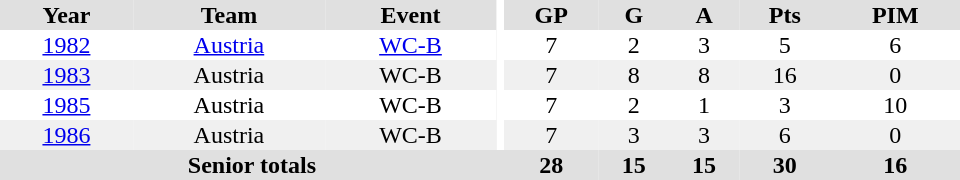<table border="0" cellpadding="1" cellspacing="0" ID="Table3" style="text-align:center; width:40em">
<tr bgcolor="#e0e0e0">
<th>Year</th>
<th>Team</th>
<th>Event</th>
<th rowspan="102" bgcolor="#ffffff"></th>
<th>GP</th>
<th>G</th>
<th>A</th>
<th>Pts</th>
<th>PIM</th>
</tr>
<tr>
<td><a href='#'>1982</a></td>
<td><a href='#'>Austria</a></td>
<td><a href='#'>WC-B</a></td>
<td>7</td>
<td>2</td>
<td>3</td>
<td>5</td>
<td>6</td>
</tr>
<tr bgcolor="#f0f0f0">
<td><a href='#'>1983</a></td>
<td>Austria</td>
<td>WC-B</td>
<td>7</td>
<td>8</td>
<td>8</td>
<td>16</td>
<td>0</td>
</tr>
<tr>
<td><a href='#'>1985</a></td>
<td>Austria</td>
<td>WC-B</td>
<td>7</td>
<td>2</td>
<td>1</td>
<td>3</td>
<td>10</td>
</tr>
<tr bgcolor="#f0f0f0">
<td><a href='#'>1986</a></td>
<td>Austria</td>
<td>WC-B</td>
<td>7</td>
<td>3</td>
<td>3</td>
<td>6</td>
<td>0</td>
</tr>
<tr bgcolor="#e0e0e0">
<th colspan="4">Senior totals</th>
<th>28</th>
<th>15</th>
<th>15</th>
<th>30</th>
<th>16</th>
</tr>
</table>
